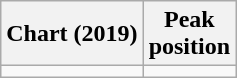<table class="wikitable">
<tr>
<th align="left">Chart (2019)</th>
<th align="left">Peak<br>position</th>
</tr>
<tr>
<td></td>
</tr>
</table>
